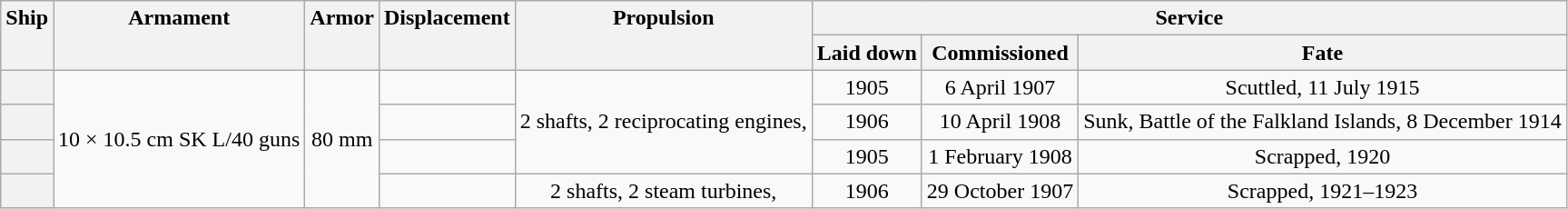<table class="wikitable plainrowheaders" style="text-align: center;">
<tr valign="top">
<th scope="col" rowspan="2">Ship</th>
<th scope="col" rowspan="2">Armament</th>
<th scope="col" rowspan="2">Armor</th>
<th scope="col" rowspan="2">Displacement</th>
<th scope="col" rowspan="2">Propulsion</th>
<th scope="col" colspan="3">Service</th>
</tr>
<tr valign="top">
<th scope="col">Laid down</th>
<th scope="col">Commissioned</th>
<th scope="col">Fate</th>
</tr>
<tr valign="center">
<th scope="row"></th>
<td rowspan="4">10 × 10.5 cm SK L/40 guns</td>
<td rowspan="4">80 mm</td>
<td></td>
<td rowspan="3">2 shafts, 2 reciprocating engines, </td>
<td>1905</td>
<td>6 April 1907</td>
<td>Scuttled, 11 July 1915</td>
</tr>
<tr valign="center">
<th scope="row"></th>
<td></td>
<td>1906</td>
<td>10 April 1908</td>
<td>Sunk, Battle of the Falkland Islands, 8 December 1914</td>
</tr>
<tr valign="center">
<th scope="row"></th>
<td></td>
<td>1905</td>
<td>1 February 1908</td>
<td>Scrapped, 1920</td>
</tr>
<tr valign="center">
<th scope="row"></th>
<td></td>
<td>2 shafts, 2 steam turbines, </td>
<td>1906</td>
<td>29 October 1907</td>
<td>Scrapped, 1921–1923</td>
</tr>
</table>
